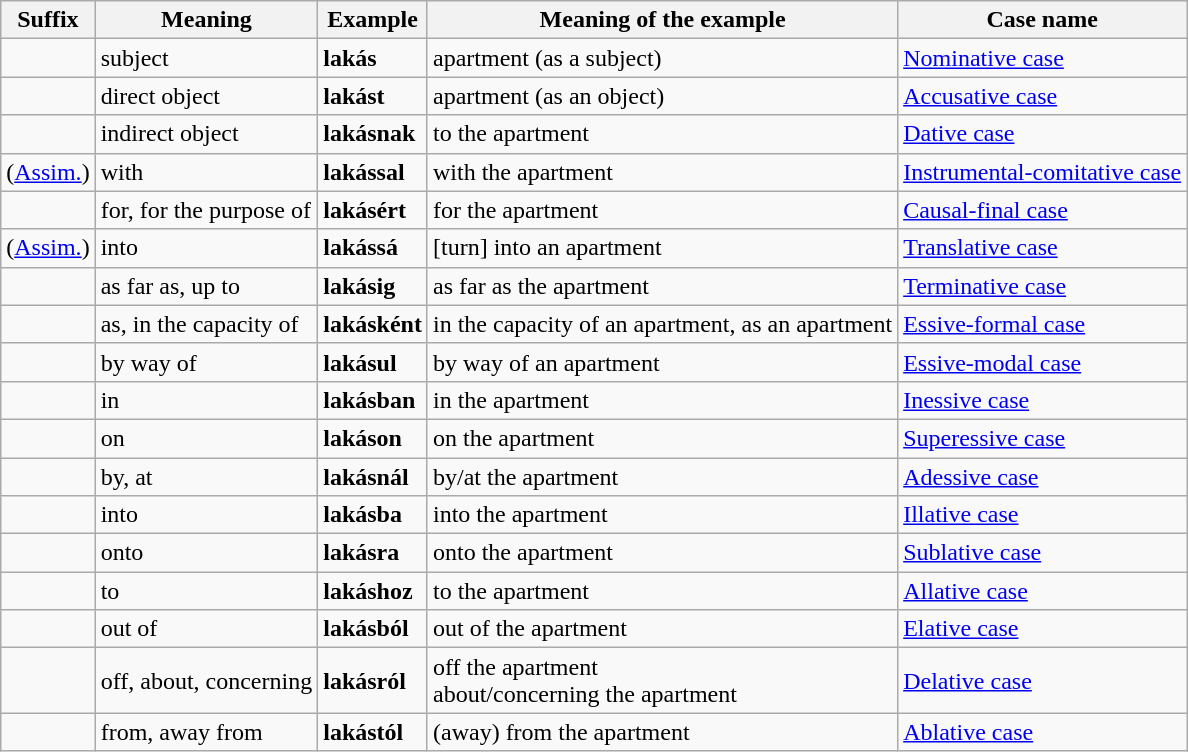<table class="wikitable">
<tr>
<th>Suffix</th>
<th>Meaning</th>
<th>Example</th>
<th>Meaning of the example</th>
<th>Case name</th>
</tr>
<tr>
<td></td>
<td>subject</td>
<td><strong>lakás</strong></td>
<td>apartment (as a subject)</td>
<td><a href='#'>Nominative case</a></td>
</tr>
<tr>
<td></td>
<td>direct object</td>
<td><strong>lakást</strong></td>
<td>apartment (as an object)</td>
<td><a href='#'>Accusative case</a></td>
</tr>
<tr>
<td></td>
<td>indirect object</td>
<td><strong>lakásnak</strong></td>
<td>to the apartment</td>
<td><a href='#'>Dative case</a></td>
</tr>
<tr>
<td> (<a href='#'>Assim.</a>)</td>
<td>with</td>
<td><strong>lakással</strong></td>
<td>with the apartment</td>
<td><a href='#'>Instrumental-comitative case</a></td>
</tr>
<tr>
<td></td>
<td>for, for the purpose of</td>
<td><strong>lakásért</strong></td>
<td>for the apartment</td>
<td><a href='#'>Causal-final case</a></td>
</tr>
<tr>
<td> (<a href='#'>Assim.</a>)</td>
<td>into</td>
<td><strong>lakássá</strong></td>
<td>[turn] into an apartment</td>
<td><a href='#'>Translative case</a></td>
</tr>
<tr>
<td></td>
<td>as far as, up to</td>
<td><strong>lakásig</strong></td>
<td>as far as the apartment</td>
<td><a href='#'>Terminative case</a></td>
</tr>
<tr>
<td></td>
<td>as, in the capacity of</td>
<td><strong>lakásként</strong></td>
<td>in the capacity of an apartment, as an apartment</td>
<td><a href='#'>Essive-formal case</a></td>
</tr>
<tr>
<td></td>
<td>by way of</td>
<td><strong>lakásul</strong></td>
<td>by way of an apartment</td>
<td><a href='#'>Essive-modal case</a></td>
</tr>
<tr>
<td></td>
<td>in</td>
<td><strong>lakásban</strong></td>
<td>in the apartment</td>
<td><a href='#'>Inessive case</a></td>
</tr>
<tr>
<td></td>
<td>on</td>
<td><strong>lakáson</strong></td>
<td>on the apartment</td>
<td><a href='#'>Superessive case</a></td>
</tr>
<tr>
<td></td>
<td>by, at</td>
<td><strong>lakásnál</strong></td>
<td>by/at the apartment</td>
<td><a href='#'>Adessive case</a></td>
</tr>
<tr>
<td></td>
<td>into</td>
<td><strong>lakásba</strong></td>
<td>into the apartment</td>
<td><a href='#'>Illative case</a></td>
</tr>
<tr>
<td></td>
<td>onto</td>
<td><strong>lakásra</strong></td>
<td>onto the apartment</td>
<td><a href='#'>Sublative case</a></td>
</tr>
<tr>
<td></td>
<td>to</td>
<td><strong>lakáshoz</strong></td>
<td>to the apartment</td>
<td><a href='#'>Allative case</a></td>
</tr>
<tr>
<td></td>
<td>out of</td>
<td><strong>lakásból</strong></td>
<td>out of the apartment</td>
<td><a href='#'>Elative case</a></td>
</tr>
<tr>
<td></td>
<td>off, about, concerning</td>
<td><strong>lakásról</strong></td>
<td>off the apartment<br>about/concerning the apartment</td>
<td><a href='#'>Delative case</a></td>
</tr>
<tr>
<td></td>
<td>from, away from</td>
<td><strong>lakástól</strong></td>
<td>(away) from the apartment</td>
<td><a href='#'>Ablative case</a></td>
</tr>
</table>
